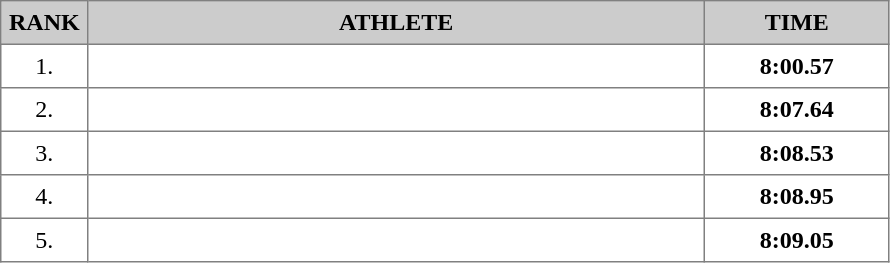<table border="1" cellspacing="2" cellpadding="5" style="border-collapse: collapse; font-size: 100%;">
<tr bgcolor="cccccc">
<th>RANK</th>
<th align="center" style="width: 25em">ATHLETE</th>
<th align="center" style="width: 7em">TIME</th>
</tr>
<tr>
<td align="center">1.</td>
<td></td>
<td align="center"><strong>8:00.57</strong></td>
</tr>
<tr>
<td align="center">2.</td>
<td></td>
<td align="center"><strong>8:07.64</strong></td>
</tr>
<tr>
<td align="center">3.</td>
<td></td>
<td align="center"><strong>8:08.53</strong></td>
</tr>
<tr>
<td align="center">4.</td>
<td></td>
<td align="center"><strong>8:08.95</strong></td>
</tr>
<tr>
<td align="center">5.</td>
<td></td>
<td align="center"><strong>8:09.05</strong></td>
</tr>
</table>
